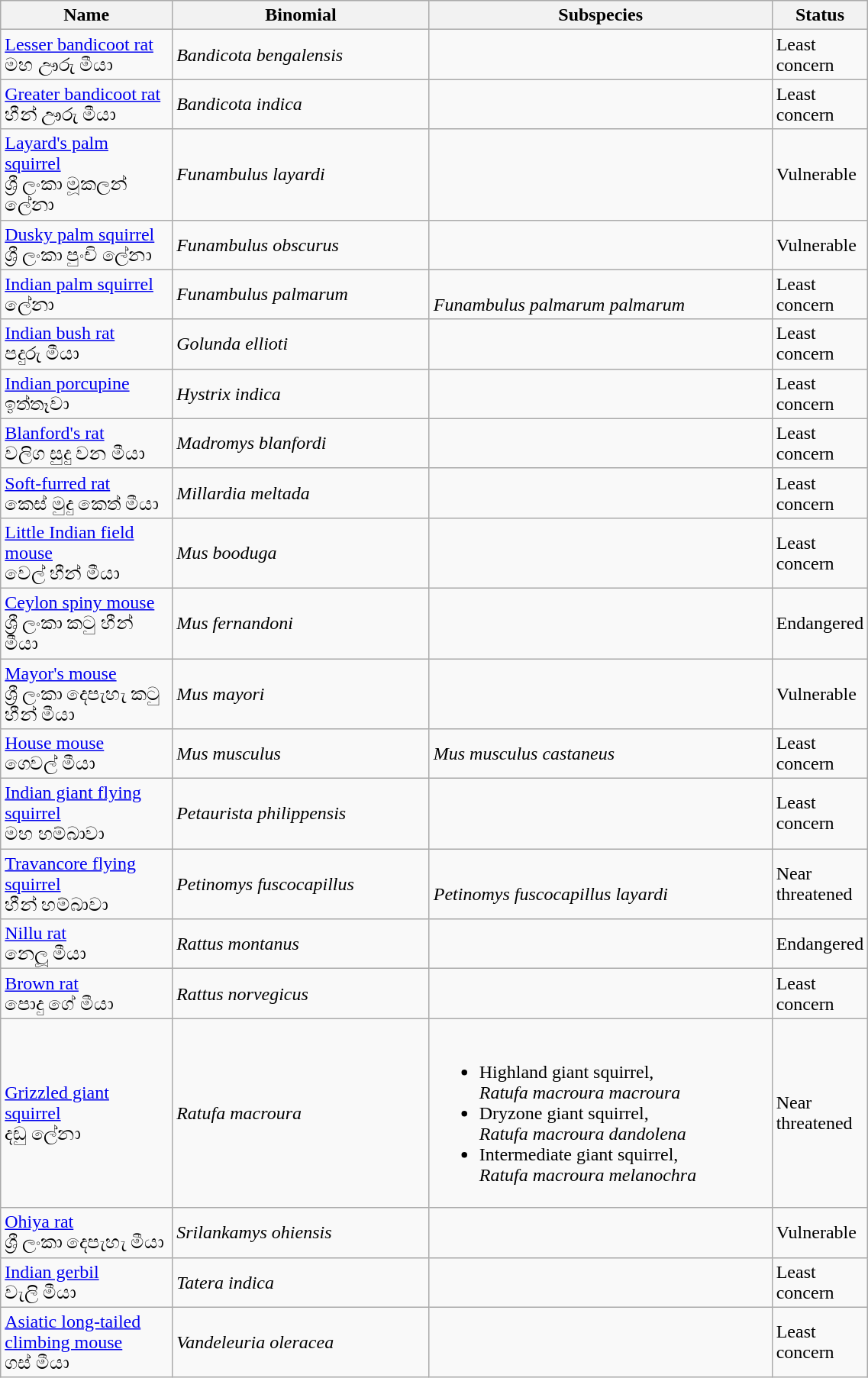<table width=60% class="wikitable">
<tr>
<th width=20%>Name</th>
<th width=30%>Binomial</th>
<th width=40%>Subspecies</th>
<th width=20%>Status</th>
</tr>
<tr>
<td><a href='#'>Lesser bandicoot rat</a><br>මහ ඌරු මීයා<br></td>
<td><em>Bandicota bengalensis</em></td>
<td></td>
<td>Least concern</td>
</tr>
<tr>
<td><a href='#'>Greater bandicoot rat</a><br>හීන් ඌරු මීයා<br></td>
<td><em>Bandicota indica</em></td>
<td></td>
<td>Least concern</td>
</tr>
<tr>
<td><a href='#'>Layard's palm squirrel</a><br>ශ්‍රී ලංකා මූකලන් ලේනා</td>
<td><em>Funambulus layardi</em></td>
<td></td>
<td>Vulnerable</td>
</tr>
<tr>
<td><a href='#'>Dusky palm squirrel</a><br>ශ්‍රී ලංකා පුංචි ලේනා</td>
<td><em>Funambulus obscurus</em></td>
<td></td>
<td>Vulnerable</td>
</tr>
<tr>
<td><a href='#'>Indian palm squirrel</a><br>ලේනා<br></td>
<td><em>Funambulus palmarum</em></td>
<td><br><em>Funambulus palmarum palmarum</em></td>
<td>Least concern</td>
</tr>
<tr>
<td><a href='#'>Indian bush rat</a><br>පදුරු මීයා<br></td>
<td><em>Golunda ellioti</em></td>
<td></td>
<td>Least concern</td>
</tr>
<tr>
<td><a href='#'>Indian porcupine</a><br>ඉත්තෑවා<br></td>
<td><em>Hystrix indica</em></td>
<td></td>
<td>Least concern</td>
</tr>
<tr>
<td><a href='#'>Blanford's rat</a><br>වලිග සුදු වන මීයා<br></td>
<td><em>Madromys blanfordi</em></td>
<td></td>
<td>Least concern</td>
</tr>
<tr>
<td><a href='#'>Soft-furred rat</a><br>කෙස් මුදු කෙත් මීයා</td>
<td><em>Millardia meltada</em></td>
<td></td>
<td>Least concern</td>
</tr>
<tr>
<td><a href='#'>Little Indian field mouse</a><br>වෙල් හීන් මීයා</td>
<td><em>Mus booduga</em></td>
<td></td>
<td>Least concern</td>
</tr>
<tr>
<td><a href='#'>Ceylon spiny mouse</a><br>ශ්‍රී ලංකා ක‍ටු හීන් මීයා</td>
<td><em>Mus fernandoni</em></td>
<td></td>
<td>Endangered</td>
</tr>
<tr>
<td><a href='#'>Mayor's mouse</a><br>ශ්‍රී ලංකා දෙපැහැ ක‍ටු හීන් මීයා</td>
<td><em>Mus mayori</em></td>
<td></td>
<td>Vulnerable</td>
</tr>
<tr>
<td><a href='#'>House mouse</a><br>ගෙවල් මීයා<br></td>
<td><em>Mus musculus</em></td>
<td><em>Mus musculus castaneus</em></td>
<td>Least concern</td>
</tr>
<tr>
<td><a href='#'>Indian giant flying squirrel</a><br>මහ හම්බාවා<br></td>
<td><em>Petaurista philippensis</em></td>
<td></td>
<td>Least concern</td>
</tr>
<tr>
<td><a href='#'>Travancore flying squirrel</a><br>හීන් හම්බාවා</td>
<td><em>Petinomys fuscocapillus</em></td>
<td><br><em>Petinomys fuscocapillus layardi</em></td>
<td>Near threatened</td>
</tr>
<tr>
<td><a href='#'>Nillu rat</a><br>නෙලූ මීයා</td>
<td><em>Rattus montanus</em></td>
<td></td>
<td>Endangered</td>
</tr>
<tr>
<td><a href='#'>Brown rat</a><br>පොදු ගේ මීයා<br></td>
<td><em>Rattus norvegicus</em></td>
<td></td>
<td>Least concern</td>
</tr>
<tr>
<td><a href='#'>Grizzled giant squirrel</a><br>දඬු ලේනා<br></td>
<td><em>Ratufa macroura</em></td>
<td><br><ul><li>Highland giant squirrel,<br><em>Ratufa macroura macroura</em></li><li>Dryzone giant squirrel,<br><em>Ratufa macroura dandolena</em></li><li>Intermediate giant squirrel,<br><em>Ratufa macroura melanochra</em></li></ul></td>
<td>Near threatened</td>
</tr>
<tr>
<td><a href='#'>Ohiya rat</a><br>ශ්‍රී ලංකා දෙපැහැ මීයා</td>
<td><em>Srilankamys ohiensis</em></td>
<td></td>
<td>Vulnerable</td>
</tr>
<tr>
<td><a href='#'>Indian gerbil</a><br>වැලි මීයා<br></td>
<td><em>Tatera indica</em></td>
<td></td>
<td>Least concern</td>
</tr>
<tr>
<td><a href='#'>Asiatic long-tailed climbing mouse</a><br>ගස් මීයා<br></td>
<td><em>Vandeleuria oleracea</em></td>
<td></td>
<td>Least concern</td>
</tr>
</table>
